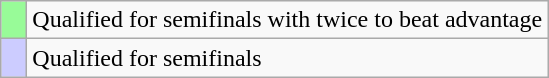<table class="wikitable">
<tr>
<td width=10px bgcolor="#98fb98"></td>
<td>Qualified for semifinals with twice to beat advantage</td>
</tr>
<tr>
<td width=10px bgcolor="#CCCCFF"></td>
<td>Qualified for semifinals</td>
</tr>
</table>
